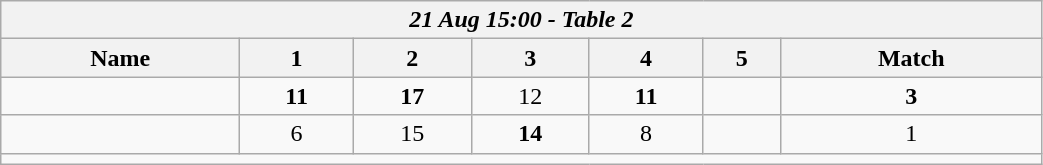<table class=wikitable style="text-align:center; width: 55%">
<tr>
<th colspan=17><em>21 Aug 15:00 - Table 2</em></th>
</tr>
<tr>
<th>Name</th>
<th>1</th>
<th>2</th>
<th>3</th>
<th>4</th>
<th>5</th>
<th>Match</th>
</tr>
<tr>
<td style="text-align:left;"><strong></strong></td>
<td><strong>11</strong></td>
<td><strong>17</strong></td>
<td>12</td>
<td><strong>11</strong></td>
<td></td>
<td><strong>3</strong></td>
</tr>
<tr>
<td style="text-align:left;"></td>
<td>6</td>
<td>15</td>
<td><strong>14</strong></td>
<td>8</td>
<td></td>
<td>1</td>
</tr>
<tr>
<td colspan=17></td>
</tr>
</table>
